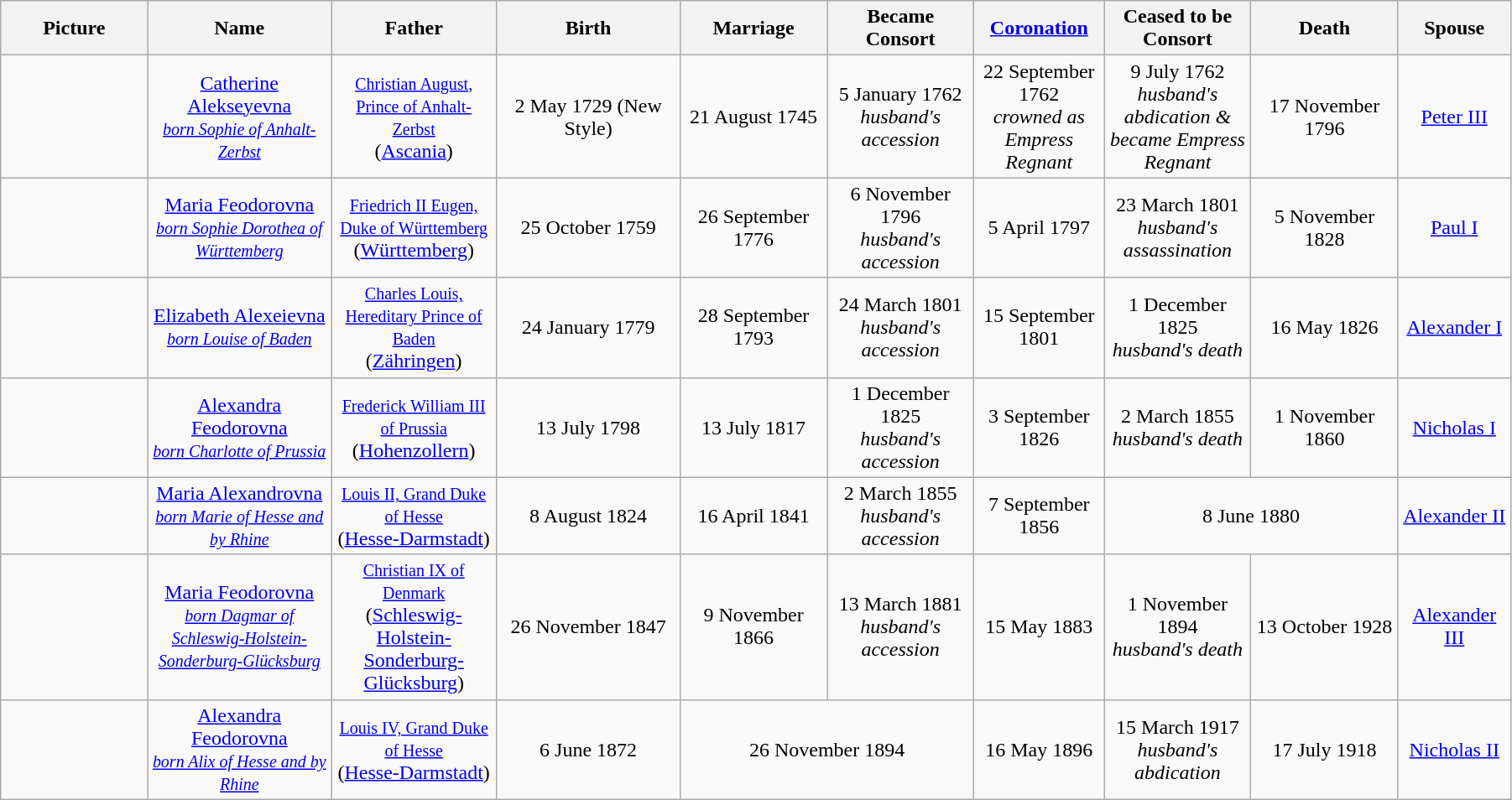<table width=95% class="wikitable">
<tr>
<th width = "8%">Picture</th>
<th width = "10%">Name</th>
<th width = "9%">Father</th>
<th width = "10%">Birth</th>
<th width = "8%">Marriage</th>
<th width = "8%">Became Consort</th>
<th width = "7%"><a href='#'>Coronation</a></th>
<th width = "8%">Ceased to be Consort</th>
<th width = "8%">Death</th>
<th width = "6%">Spouse</th>
</tr>
<tr>
<td align="center"></td>
<td align="center"><a href='#'>Catherine Alekseyevna<br><small><em>born Sophie of Anhalt-Zerbst</em></small></a></td>
<td align="center"><small><a href='#'>Christian August, Prince of Anhalt-Zerbst</a></small><br>(<a href='#'>Ascania</a>)</td>
<td align="center">2 May 1729 (New Style)</td>
<td align="center">21 August 1745</td>
<td align="center">5 January 1762<br><em>husband's accession</em></td>
<td align="center">22 September 1762<br><em>crowned as Empress Regnant</em></td>
<td align="center">9 July 1762<br><em>husband's abdication & became Empress Regnant</em></td>
<td align="center">17 November 1796</td>
<td align="center"><a href='#'>Peter III</a></td>
</tr>
<tr>
<td align="center"></td>
<td align="center"><a href='#'>Maria Feodorovna<br><small><em>born Sophie Dorothea of Württemberg</em></small></a></td>
<td align="center"><small><a href='#'>Friedrich II Eugen, Duke of Württemberg</a></small> <br>(<a href='#'>Württemberg</a>)</td>
<td align="center">25 October 1759</td>
<td align="center">26 September 1776</td>
<td align="center">6 November 1796<br><em>husband's accession</em></td>
<td align="center">5 April 1797</td>
<td align="center">23 March 1801<br><em>husband's assassination</em></td>
<td align="center">5 November 1828</td>
<td align="center"><a href='#'>Paul I</a></td>
</tr>
<tr>
<td align="center"></td>
<td align="center"><a href='#'>Elizabeth Alexeievna<br><small><em>born Louise of Baden</em></small></a></td>
<td align="center"><small><a href='#'>Charles Louis, Hereditary Prince of Baden</a></small> <br>(<a href='#'>Zähringen</a>)</td>
<td align="center">24 January 1779</td>
<td align="center">28 September 1793</td>
<td align="center">24 March 1801<br><em>husband's accession</em></td>
<td align="center">15 September 1801</td>
<td align="center">1 December 1825<br><em>husband's death</em></td>
<td align="center">16 May 1826</td>
<td align="center"><a href='#'>Alexander I</a></td>
</tr>
<tr>
<td align="center"></td>
<td align="center"><a href='#'>Alexandra Feodorovna<br><small><em>born Charlotte of Prussia</em></small></a></td>
<td align="center"><small><a href='#'>Frederick William III of Prussia</a></small> <br>(<a href='#'>Hohenzollern</a>)</td>
<td align="center">13 July 1798</td>
<td align="center">13 July 1817</td>
<td align="center">1 December 1825<br><em>husband's accession</em></td>
<td align="center">3 September 1826</td>
<td align="center">2 March 1855<br><em>husband's death</em></td>
<td align="center">1 November 1860</td>
<td align="center"><a href='#'>Nicholas I</a></td>
</tr>
<tr>
<td align="center"></td>
<td align="center"><a href='#'>Maria Alexandrovna<br><small><em>born Marie of Hesse and by Rhine</em></small></a></td>
<td align="center"><small><a href='#'>Louis II, Grand Duke of Hesse</a></small><br>(<a href='#'>Hesse-Darmstadt</a>)</td>
<td align="center">8 August 1824</td>
<td align="center">16 April 1841</td>
<td align="center">2 March 1855<br><em>husband's accession</em></td>
<td align="center">7 September 1856</td>
<td align="center" colspan="2">8 June 1880</td>
<td align="center"><a href='#'>Alexander II</a></td>
</tr>
<tr>
<td align="center"></td>
<td align="center"><a href='#'>Maria Feodorovna<br><small><em>born Dagmar of Schleswig-Holstein-Sonderburg-Glücksburg</em></small><small></small></a></td>
<td align="center"><small><a href='#'>Christian IX of Denmark</a></small> <br>(<a href='#'>Schleswig-Holstein-Sonderburg-Glücksburg</a>)</td>
<td align="center">26 November 1847</td>
<td align="center">9 November 1866</td>
<td align="center">13 March 1881<br><em>husband's accession</em></td>
<td align="center">15 May 1883</td>
<td align="center">1 November 1894<br><em>husband's death</em></td>
<td align="center">13 October 1928</td>
<td align="center"><a href='#'>Alexander III</a></td>
</tr>
<tr>
<td align="center"></td>
<td align="center"><a href='#'>Alexandra Feodorovna<br><small><em>born Alix of Hesse and by Rhine</em></small></a></td>
<td align="center"><small><a href='#'>Louis IV, Grand Duke of Hesse</a></small> <br>(<a href='#'>Hesse-Darmstadt</a>)</td>
<td align="center">6 June 1872</td>
<td align="center" colspan="2">26 November 1894</td>
<td align="center">16 May 1896</td>
<td align="center">15 March 1917<br><em>husband's abdication</em></td>
<td align="center">17 July 1918</td>
<td align="center"><a href='#'>Nicholas II</a></td>
</tr>
</table>
